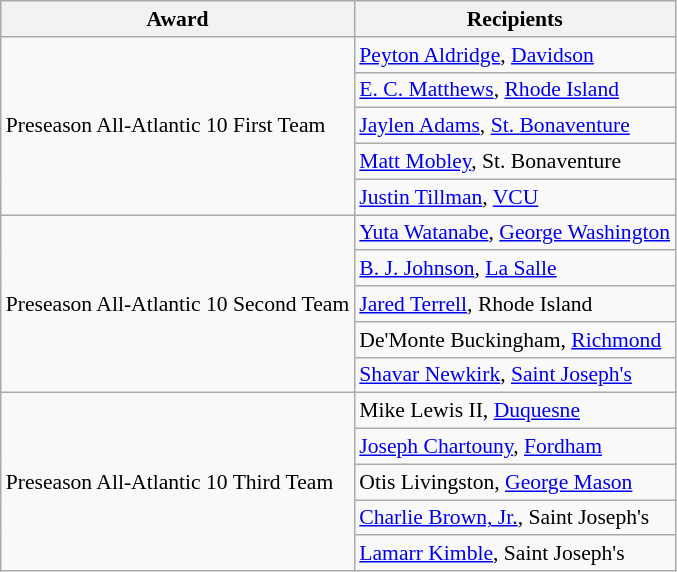<table class="wikitable" style="white-space:nowrap; font-size:90%;">
<tr>
<th>Award</th>
<th>Recipients</th>
</tr>
<tr>
<td rowspan=5 valign=middle>Preseason All-Atlantic 10 First Team</td>
<td><a href='#'>Peyton Aldridge</a>, <a href='#'>Davidson</a></td>
</tr>
<tr>
<td><a href='#'>E. C. Matthews</a>, <a href='#'>Rhode Island</a></td>
</tr>
<tr>
<td><a href='#'>Jaylen Adams</a>, <a href='#'>St. Bonaventure</a></td>
</tr>
<tr>
<td><a href='#'>Matt Mobley</a>, St. Bonaventure</td>
</tr>
<tr>
<td><a href='#'>Justin Tillman</a>, <a href='#'>VCU</a></td>
</tr>
<tr>
<td rowspan=5 valign=middle>Preseason All-Atlantic 10 Second Team</td>
<td><a href='#'>Yuta Watanabe</a>, <a href='#'>George Washington</a></td>
</tr>
<tr>
<td><a href='#'>B. J. Johnson</a>, <a href='#'>La Salle</a></td>
</tr>
<tr>
<td><a href='#'>Jared Terrell</a>, Rhode Island</td>
</tr>
<tr>
<td>De'Monte Buckingham, <a href='#'>Richmond</a></td>
</tr>
<tr>
<td><a href='#'>Shavar Newkirk</a>, <a href='#'>Saint Joseph's</a></td>
</tr>
<tr>
<td rowspan=5 valign=middle>Preseason All-Atlantic 10 Third Team</td>
<td>Mike Lewis II, <a href='#'>Duquesne</a></td>
</tr>
<tr>
<td><a href='#'>Joseph Chartouny</a>, <a href='#'>Fordham</a></td>
</tr>
<tr>
<td>Otis Livingston, <a href='#'>George Mason</a></td>
</tr>
<tr>
<td><a href='#'>Charlie Brown, Jr.</a>, Saint Joseph's</td>
</tr>
<tr>
<td><a href='#'>Lamarr Kimble</a>, Saint Joseph's</td>
</tr>
</table>
